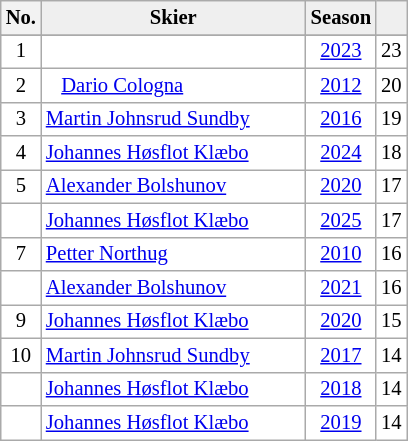<table class="wikitable plainrowheaders" style="background:#fff; font-size:86%; line-height:16px; border:gray solid 1px">
<tr>
<th background:#efefef;">No.</th>
<th style="width:170px; background:#efefef;">Skier</th>
<th style="background:#efefef;">Season</th>
<th style="background:#efefef"></th>
</tr>
<tr align=center>
</tr>
<tr>
<td align=center>1</td>
<td></td>
<td align=center><a href='#'>2023</a></td>
<td align=center>23</td>
</tr>
<tr>
<td align=center>2</td>
<td>   <a href='#'>Dario Cologna</a></td>
<td align=center><a href='#'>2012</a></td>
<td align=center>20</td>
</tr>
<tr>
<td align=center>3</td>
<td> <a href='#'>Martin Johnsrud Sundby</a></td>
<td align=center><a href='#'>2016</a></td>
<td align=center>19</td>
</tr>
<tr>
<td align=center>4</td>
<td> <a href='#'>Johannes Høsflot Klæbo</a></td>
<td align=center><a href='#'>2024</a></td>
<td align=center>18</td>
</tr>
<tr>
<td align=center>5</td>
<td> <a href='#'>Alexander Bolshunov</a></td>
<td align=center><a href='#'>2020</a></td>
<td align=center>17</td>
</tr>
<tr>
<td align=center></td>
<td> <a href='#'>Johannes Høsflot Klæbo</a></td>
<td align=center><a href='#'>2025</a></td>
<td align=center>17</td>
</tr>
<tr>
<td align=center>7</td>
<td> <a href='#'>Petter Northug</a></td>
<td align=center><a href='#'>2010</a></td>
<td align=center>16</td>
</tr>
<tr>
<td align=center></td>
<td> <a href='#'>Alexander Bolshunov</a></td>
<td align=center><a href='#'>2021</a></td>
<td align=center>16</td>
</tr>
<tr>
<td align=center>9</td>
<td> <a href='#'>Johannes Høsflot Klæbo</a></td>
<td align=center><a href='#'>2020</a></td>
<td align=center>15</td>
</tr>
<tr>
<td align=center>10</td>
<td> <a href='#'>Martin Johnsrud Sundby</a></td>
<td align=center><a href='#'>2017</a></td>
<td align=center>14</td>
</tr>
<tr>
<td align=center></td>
<td> <a href='#'>Johannes Høsflot Klæbo</a></td>
<td align=center><a href='#'>2018</a></td>
<td align=center>14</td>
</tr>
<tr>
<td align=center></td>
<td> <a href='#'>Johannes Høsflot Klæbo</a></td>
<td align=center><a href='#'>2019</a></td>
<td align=center>14</td>
</tr>
</table>
